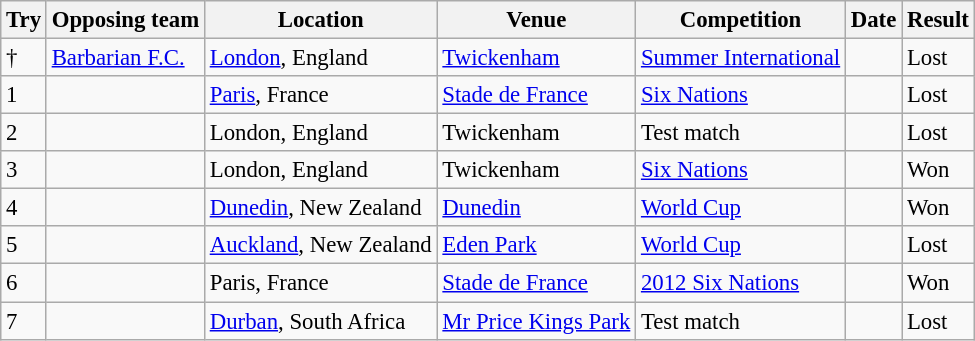<table class="wikitable sortable" style="font-size:95%">
<tr>
<th>Try</th>
<th>Opposing team</th>
<th>Location</th>
<th>Venue</th>
<th>Competition</th>
<th>Date</th>
<th>Result</th>
</tr>
<tr>
<td>†</td>
<td><a href='#'>Barbarian F.C.</a></td>
<td><a href='#'>London</a>, England</td>
<td><a href='#'>Twickenham</a></td>
<td><a href='#'>Summer International</a></td>
<td></td>
<td>Lost </td>
</tr>
<tr>
<td>1</td>
<td></td>
<td><a href='#'>Paris</a>, France</td>
<td><a href='#'>Stade de France</a></td>
<td><a href='#'>Six Nations</a></td>
<td></td>
<td>Lost</td>
</tr>
<tr>
<td>2</td>
<td></td>
<td>London, England</td>
<td>Twickenham</td>
<td>Test match</td>
<td></td>
<td>Lost</td>
</tr>
<tr>
<td>3</td>
<td></td>
<td>London, England</td>
<td>Twickenham</td>
<td><a href='#'>Six Nations</a></td>
<td></td>
<td>Won</td>
</tr>
<tr>
<td>4</td>
<td></td>
<td><a href='#'>Dunedin</a>, New Zealand</td>
<td><a href='#'>Dunedin</a></td>
<td><a href='#'>World Cup</a></td>
<td></td>
<td>Won</td>
</tr>
<tr>
<td>5</td>
<td></td>
<td><a href='#'>Auckland</a>, New Zealand</td>
<td><a href='#'>Eden Park</a></td>
<td><a href='#'>World Cup</a></td>
<td></td>
<td>Lost</td>
</tr>
<tr>
<td>6</td>
<td></td>
<td>Paris, France</td>
<td><a href='#'>Stade de France</a></td>
<td><a href='#'>2012 Six Nations</a></td>
<td></td>
<td>Won</td>
</tr>
<tr>
<td>7</td>
<td></td>
<td><a href='#'>Durban</a>, South Africa</td>
<td><a href='#'>Mr Price Kings Park</a></td>
<td>Test match</td>
<td></td>
<td>Lost</td>
</tr>
</table>
